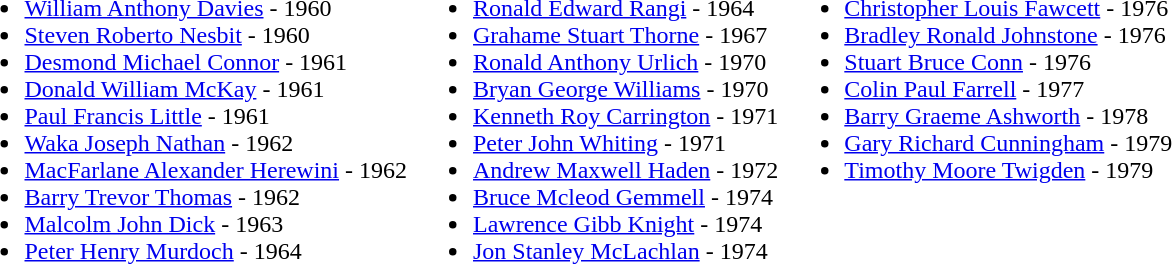<table border="0">
<tr valign="top">
<td><br><ul><li><a href='#'>William Anthony Davies</a> - 1960</li><li><a href='#'>Steven Roberto Nesbit</a> - 1960</li><li><a href='#'>Desmond Michael Connor</a> - 1961</li><li><a href='#'>Donald William McKay</a> - 1961</li><li><a href='#'>Paul Francis Little</a> - 1961</li><li><a href='#'>Waka Joseph Nathan</a> - 1962</li><li><a href='#'>MacFarlane Alexander Herewini</a> - 1962</li><li><a href='#'>Barry Trevor Thomas</a> - 1962</li><li><a href='#'>Malcolm John Dick</a> - 1963</li><li><a href='#'>Peter Henry Murdoch</a> - 1964</li></ul></td>
<td><br><ul><li><a href='#'>Ronald Edward Rangi</a> - 1964</li><li><a href='#'>Grahame Stuart Thorne</a> - 1967</li><li><a href='#'>Ronald Anthony Urlich</a> - 1970</li><li><a href='#'>Bryan George Williams</a> - 1970</li><li><a href='#'>Kenneth Roy Carrington</a> - 1971</li><li><a href='#'>Peter John Whiting</a> - 1971</li><li><a href='#'>Andrew Maxwell Haden</a> - 1972</li><li><a href='#'>Bruce Mcleod Gemmell</a> - 1974</li><li><a href='#'>Lawrence Gibb Knight</a> - 1974</li><li><a href='#'>Jon Stanley McLachlan</a> - 1974</li></ul></td>
<td><br><ul><li><a href='#'>Christopher Louis Fawcett</a> - 1976</li><li><a href='#'>Bradley Ronald Johnstone</a> - 1976</li><li><a href='#'>Stuart Bruce Conn</a> - 1976</li><li><a href='#'>Colin Paul Farrell</a> - 1977</li><li><a href='#'>Barry Graeme Ashworth</a> - 1978</li><li><a href='#'>Gary Richard Cunningham</a> - 1979</li><li><a href='#'>Timothy Moore Twigden</a> - 1979</li></ul></td>
</tr>
</table>
